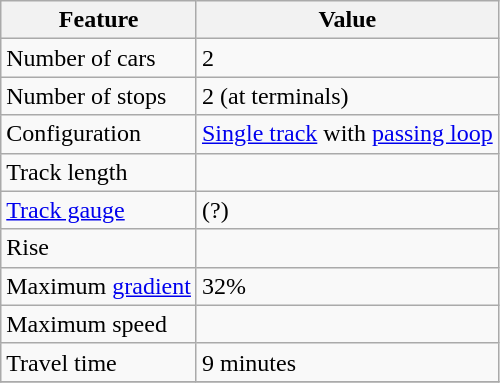<table class="wikitable sortable">
<tr>
<th>Feature</th>
<th>Value</th>
</tr>
<tr>
<td>Number of cars</td>
<td>2</td>
</tr>
<tr>
<td>Number of stops</td>
<td>2 (at terminals)</td>
</tr>
<tr>
<td>Configuration</td>
<td><a href='#'>Single track</a> with <a href='#'>passing loop</a></td>
</tr>
<tr>
<td>Track length</td>
<td></td>
</tr>
<tr>
<td><a href='#'>Track gauge</a></td>
<td>(?)</td>
</tr>
<tr>
<td>Rise</td>
<td></td>
</tr>
<tr>
<td>Maximum <a href='#'>gradient</a></td>
<td>32%</td>
</tr>
<tr>
<td>Maximum speed</td>
<td></td>
</tr>
<tr>
<td>Travel time</td>
<td>9 minutes</td>
</tr>
<tr>
</tr>
</table>
